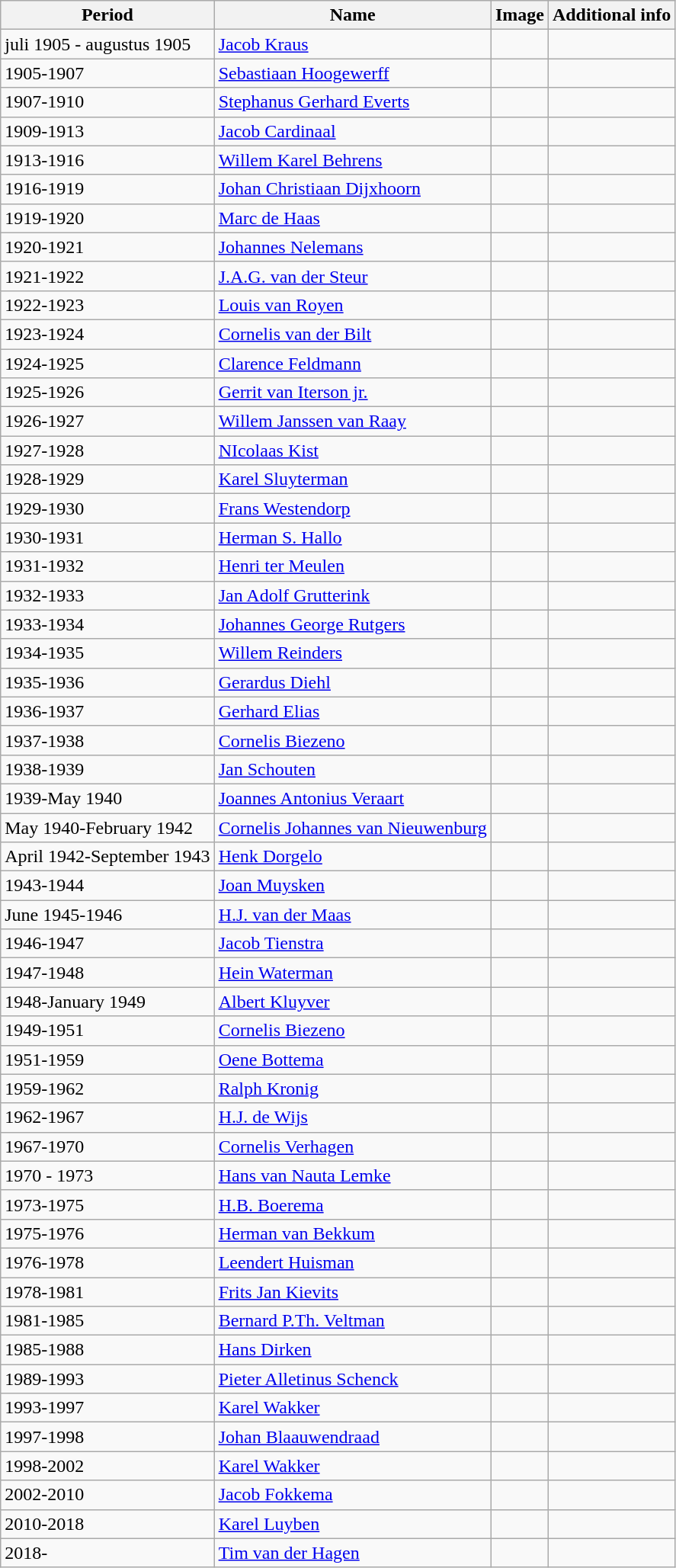<table class="wikitable">
<tr>
<th>Period</th>
<th>Name</th>
<th>Image</th>
<th>Additional info<br></th>
</tr>
<tr>
<td>juli 1905 - augustus 1905</td>
<td><a href='#'>Jacob Kraus</a></td>
<td></td>
<td></td>
</tr>
<tr>
<td>1905-1907</td>
<td><a href='#'>Sebastiaan Hoogewerff</a></td>
<td></td>
<td></td>
</tr>
<tr>
<td>1907-1910</td>
<td><a href='#'>Stephanus Gerhard Everts</a></td>
<td></td>
<td></td>
</tr>
<tr>
<td>1909-1913</td>
<td><a href='#'>Jacob Cardinaal</a></td>
<td></td>
<td></td>
</tr>
<tr>
<td>1913-1916</td>
<td><a href='#'>Willem Karel Behrens</a></td>
<td></td>
<td></td>
</tr>
<tr>
<td>1916-1919</td>
<td><a href='#'>Johan Christiaan Dijxhoorn</a></td>
<td></td>
<td></td>
</tr>
<tr>
<td>1919-1920</td>
<td><a href='#'>Marc de Haas</a></td>
<td></td>
<td></td>
</tr>
<tr>
<td>1920-1921</td>
<td><a href='#'>Johannes Nelemans</a></td>
<td></td>
<td></td>
</tr>
<tr>
<td>1921-1922</td>
<td><a href='#'>J.A.G. van der Steur</a></td>
<td></td>
<td></td>
</tr>
<tr>
<td>1922-1923</td>
<td><a href='#'>Louis van Royen</a></td>
<td></td>
<td></td>
</tr>
<tr>
<td>1923-1924</td>
<td><a href='#'>Cornelis van der Bilt</a></td>
<td></td>
<td></td>
</tr>
<tr>
<td>1924-1925</td>
<td><a href='#'>Clarence Feldmann</a></td>
<td></td>
<td></td>
</tr>
<tr>
<td>1925-1926</td>
<td><a href='#'>Gerrit van Iterson jr.</a></td>
<td></td>
<td></td>
</tr>
<tr>
<td>1926-1927</td>
<td><a href='#'>Willem Janssen van Raay</a></td>
<td></td>
<td></td>
</tr>
<tr>
<td>1927-1928</td>
<td><a href='#'>NIcolaas Kist</a></td>
<td></td>
<td></td>
</tr>
<tr>
<td>1928-1929</td>
<td><a href='#'>Karel Sluyterman</a></td>
<td></td>
<td></td>
</tr>
<tr>
<td>1929-1930</td>
<td><a href='#'>Frans Westendorp</a></td>
<td></td>
<td></td>
</tr>
<tr>
<td>1930-1931</td>
<td><a href='#'>Herman S. Hallo</a></td>
<td></td>
<td></td>
</tr>
<tr>
<td>1931-1932</td>
<td><a href='#'>Henri ter Meulen</a></td>
<td></td>
<td></td>
</tr>
<tr>
<td>1932-1933</td>
<td><a href='#'>Jan Adolf Grutterink</a></td>
<td></td>
<td></td>
</tr>
<tr>
<td>1933-1934</td>
<td><a href='#'>Johannes George Rutgers</a></td>
<td></td>
<td></td>
</tr>
<tr>
<td>1934-1935</td>
<td><a href='#'>Willem Reinders</a></td>
<td></td>
<td></td>
</tr>
<tr>
<td>1935-1936</td>
<td><a href='#'>Gerardus Diehl</a></td>
<td></td>
<td></td>
</tr>
<tr>
<td>1936-1937</td>
<td><a href='#'>Gerhard Elias</a></td>
<td></td>
<td></td>
</tr>
<tr>
<td>1937-1938</td>
<td><a href='#'>Cornelis Biezeno</a></td>
<td></td>
<td></td>
</tr>
<tr>
<td>1938-1939</td>
<td><a href='#'>Jan Schouten</a></td>
<td></td>
<td></td>
</tr>
<tr>
<td>1939-May 1940</td>
<td><a href='#'>Joannes Antonius Veraart</a></td>
<td></td>
<td></td>
</tr>
<tr>
<td>May 1940-February 1942</td>
<td><a href='#'>Cornelis Johannes van Nieuwenburg</a></td>
<td></td>
<td></td>
</tr>
<tr>
<td>April 1942-September 1943</td>
<td><a href='#'>Henk Dorgelo</a></td>
<td></td>
<td></td>
</tr>
<tr>
<td>1943-1944</td>
<td><a href='#'>Joan Muysken</a></td>
<td></td>
<td></td>
</tr>
<tr>
<td>June 1945-1946</td>
<td><a href='#'>H.J. van der Maas</a></td>
<td></td>
<td></td>
</tr>
<tr>
<td>1946-1947</td>
<td><a href='#'>Jacob Tienstra</a></td>
<td></td>
<td></td>
</tr>
<tr>
<td>1947-1948</td>
<td><a href='#'>Hein Waterman</a></td>
<td></td>
<td></td>
</tr>
<tr>
<td>1948-January 1949</td>
<td><a href='#'>Albert Kluyver</a></td>
<td></td>
<td></td>
</tr>
<tr>
<td>1949-1951</td>
<td><a href='#'>Cornelis Biezeno</a></td>
<td></td>
<td></td>
</tr>
<tr>
<td>1951-1959</td>
<td><a href='#'>Oene Bottema</a></td>
<td></td>
<td></td>
</tr>
<tr>
<td>1959-1962</td>
<td><a href='#'>Ralph Kronig</a></td>
<td></td>
<td></td>
</tr>
<tr>
<td>1962-1967</td>
<td><a href='#'>H.J. de Wijs</a></td>
<td></td>
<td></td>
</tr>
<tr>
<td>1967-1970</td>
<td><a href='#'>Cornelis Verhagen</a></td>
<td></td>
<td></td>
</tr>
<tr>
<td>1970 - 1973</td>
<td><a href='#'>Hans van Nauta Lemke</a></td>
<td></td>
<td></td>
</tr>
<tr>
<td>1973-1975</td>
<td><a href='#'>H.B. Boerema</a></td>
<td></td>
<td></td>
</tr>
<tr>
<td>1975-1976</td>
<td><a href='#'>Herman van Bekkum</a></td>
<td></td>
<td></td>
</tr>
<tr>
<td>1976-1978</td>
<td><a href='#'>Leendert Huisman</a></td>
<td></td>
<td></td>
</tr>
<tr>
<td>1978-1981</td>
<td><a href='#'>Frits Jan Kievits</a></td>
<td></td>
<td></td>
</tr>
<tr>
<td>1981-1985</td>
<td><a href='#'>Bernard P.Th. Veltman</a></td>
<td></td>
<td></td>
</tr>
<tr>
<td>1985-1988</td>
<td><a href='#'>Hans Dirken</a></td>
<td></td>
<td></td>
</tr>
<tr>
<td>1989-1993</td>
<td><a href='#'>Pieter Alletinus Schenck</a></td>
<td></td>
<td></td>
</tr>
<tr>
<td>1993-1997</td>
<td><a href='#'>Karel Wakker</a></td>
<td></td>
<td></td>
</tr>
<tr>
<td>1997-1998</td>
<td><a href='#'>Johan Blaauwendraad</a></td>
<td></td>
<td></td>
</tr>
<tr>
<td>1998-2002</td>
<td><a href='#'>Karel Wakker</a></td>
<td></td>
<td></td>
</tr>
<tr>
<td>2002-2010</td>
<td><a href='#'>Jacob Fokkema</a></td>
<td></td>
<td></td>
</tr>
<tr>
<td>2010-2018</td>
<td><a href='#'>Karel Luyben</a></td>
<td></td>
<td></td>
</tr>
<tr>
<td>2018-</td>
<td><a href='#'>Tim van der Hagen</a></td>
<td></td>
<td></td>
</tr>
</table>
